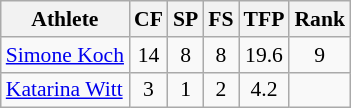<table class="wikitable" border="1" style="font-size:90%">
<tr>
<th>Athlete</th>
<th>CF</th>
<th>SP</th>
<th>FS</th>
<th>TFP</th>
<th>Rank</th>
</tr>
<tr align=center>
<td align=left><a href='#'>Simone Koch</a></td>
<td>14</td>
<td>8</td>
<td>8</td>
<td>19.6</td>
<td>9</td>
</tr>
<tr align=center>
<td align=left><a href='#'>Katarina Witt</a></td>
<td>3</td>
<td>1</td>
<td>2</td>
<td>4.2</td>
<td></td>
</tr>
</table>
